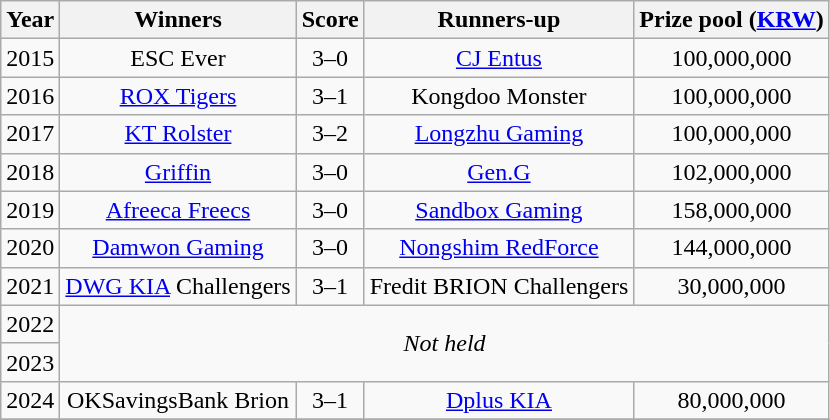<table class="wikitable" style="text-align:center">
<tr>
<th>Year</th>
<th>Winners</th>
<th>Score</th>
<th>Runners-up</th>
<th>Prize pool (<a href='#'>KRW</a>)</th>
</tr>
<tr>
<td>2015</td>
<td>ESC Ever</td>
<td>3–0</td>
<td><a href='#'>CJ Entus</a></td>
<td>100,000,000</td>
</tr>
<tr>
<td>2016</td>
<td><a href='#'>ROX Tigers</a></td>
<td>3–1</td>
<td>Kongdoo Monster</td>
<td>100,000,000</td>
</tr>
<tr>
<td>2017</td>
<td><a href='#'>KT Rolster</a></td>
<td>3–2</td>
<td><a href='#'>Longzhu Gaming</a></td>
<td>100,000,000</td>
</tr>
<tr>
<td>2018</td>
<td><a href='#'>Griffin</a></td>
<td>3–0</td>
<td><a href='#'>Gen.G</a></td>
<td>102,000,000</td>
</tr>
<tr>
<td>2019</td>
<td><a href='#'>Afreeca Freecs</a></td>
<td>3–0</td>
<td><a href='#'>Sandbox Gaming</a></td>
<td>158,000,000</td>
</tr>
<tr>
<td>2020</td>
<td><a href='#'>Damwon Gaming</a></td>
<td>3–0</td>
<td><a href='#'>Nongshim RedForce</a></td>
<td>144,000,000</td>
</tr>
<tr>
<td>2021</td>
<td><a href='#'>DWG KIA</a> Challengers</td>
<td>3–1</td>
<td>Fredit BRION Challengers</td>
<td>30,000,000</td>
</tr>
<tr>
<td>2022</td>
<td colspan="4" rowspan="2"><em>Not held</em></td>
</tr>
<tr>
<td>2023</td>
</tr>
<tr>
<td>2024</td>
<td>OKSavingsBank Brion</td>
<td>3–1</td>
<td><a href='#'>Dplus KIA</a></td>
<td>80,000,000</td>
</tr>
<tr>
</tr>
</table>
